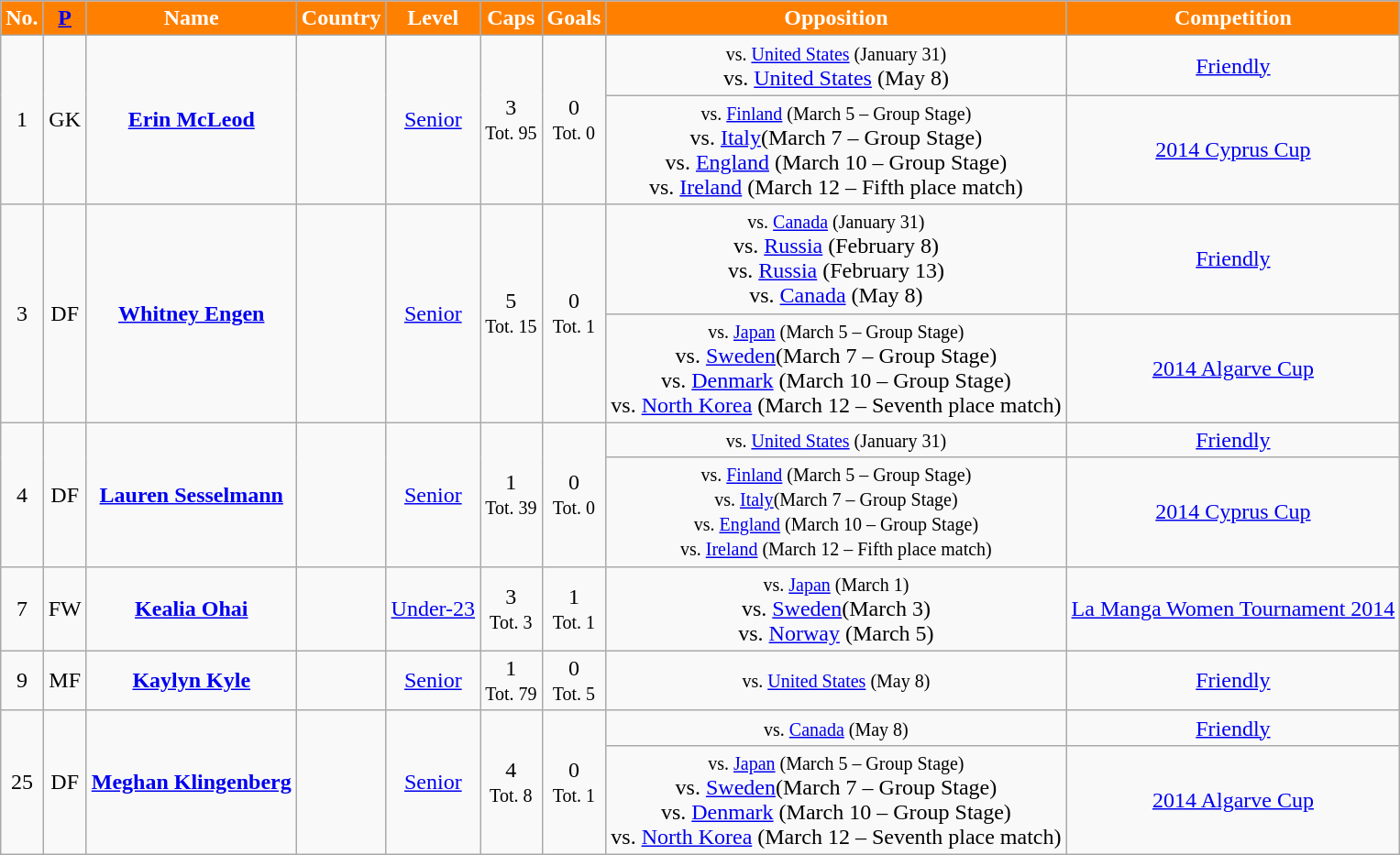<table class="wikitable" style="text-align: center;">
<tr>
<th style="background:#FF8000; color:white; text-align:center;">No.</th>
<th style="background:#FF8000; color:white; text-align:center;"><a href='#'>P</a></th>
<th style="background:#FF8000; color:white; text-align:center;">Name</th>
<th style="background:#FF8000; color:white; text-align:center;">Country</th>
<th style="background:#FF8000; color:white; text-align:center;">Level</th>
<th style="background:#FF8000; color:white; text-align:center;">Caps</th>
<th style="background:#FF8000; color:white; text-align:center;">Goals</th>
<th style="background:#FF8000; color:white; text-align:center;">Opposition</th>
<th style="background:#FF8000; color:white; text-align:center;">Competition</th>
</tr>
<tr>
<td rowspan=2>1</td>
<td rowspan=2>GK</td>
<td rowspan=2><strong><a href='#'>Erin McLeod</a></strong></td>
<td rowspan=2></td>
<td rowspan=2><a href='#'>Senior</a></td>
<td rowspan=2>3<br><small>Tot. 95</small></td>
<td rowspan=2>0<br><small>Tot. 0</small></td>
<td><small>vs.  <a href='#'>United States</a> (January 31)</small><br>vs.  <a href='#'>United States</a> (May 8)</td>
<td><a href='#'>Friendly</a></td>
</tr>
<tr>
<td><small>vs.  <a href='#'>Finland</a> (March 5 – Group Stage)</small><br>vs.  <a href='#'>Italy</a>(March 7 – Group Stage)<br>vs.  <a href='#'>England</a> (March 10 – Group Stage)<br>vs.  <a href='#'>Ireland</a> (March 12 – Fifth place match)</td>
<td><a href='#'>2014 Cyprus Cup</a></td>
</tr>
<tr>
<td rowspan=2>3</td>
<td rowspan=2>DF</td>
<td rowspan=2><strong><a href='#'>Whitney Engen</a></strong></td>
<td rowspan=2></td>
<td rowspan=2><a href='#'>Senior</a></td>
<td rowspan=2>5<br><small>Tot. 15</small></td>
<td rowspan=2>0<br><small>Tot. 1</small></td>
<td><small>vs.  <a href='#'>Canada</a> (January 31)</small><br>vs.  <a href='#'>Russia</a> (February 8)<br>vs.  <a href='#'>Russia</a> (February 13)<br>vs.  <a href='#'>Canada</a> (May 8)</td>
<td><a href='#'>Friendly</a></td>
</tr>
<tr>
<td><small>vs.  <a href='#'>Japan</a> (March 5 – Group Stage)</small><br>vs.  <a href='#'>Sweden</a>(March 7 – Group Stage)<br>vs.  <a href='#'>Denmark</a> (March 10 – Group Stage)<br>vs.  <a href='#'>North Korea</a> (March 12 – Seventh place match)</td>
<td><a href='#'>2014 Algarve Cup</a></td>
</tr>
<tr>
<td rowspan=2>4</td>
<td rowspan=2>DF</td>
<td rowspan=2><strong><a href='#'>Lauren Sesselmann</a></strong></td>
<td rowspan=2></td>
<td rowspan=2><a href='#'>Senior</a></td>
<td rowspan=2>1<br><small>Tot. 39</small></td>
<td rowspan=2>0<br><small>Tot. 0</small></td>
<td><small>vs.  <a href='#'>United States</a> (January 31)</small></td>
<td><a href='#'>Friendly</a></td>
</tr>
<tr>
<td><small>vs.  <a href='#'>Finland</a> (March 5 – Group Stage)<br>vs.  <a href='#'>Italy</a>(March 7 – Group Stage)<br>vs.  <a href='#'>England</a> (March 10 – Group Stage)<br>vs.  <a href='#'>Ireland</a> (March 12 – Fifth place match)</small></td>
<td><a href='#'>2014 Cyprus Cup</a></td>
</tr>
<tr>
<td>7</td>
<td>FW</td>
<td><strong><a href='#'>Kealia Ohai</a></strong></td>
<td></td>
<td><a href='#'>Under-23</a></td>
<td>3<br><small>Tot. 3</small></td>
<td>1<br><small>Tot. 1</small></td>
<td><small>vs.  <a href='#'>Japan</a> (March 1)</small><br>vs.  <a href='#'>Sweden</a>(March 3)<br>vs.  <a href='#'>Norway</a> (March 5)</td>
<td><a href='#'>La Manga Women Tournament 2014</a></td>
</tr>
<tr>
<td>9</td>
<td>MF</td>
<td><strong><a href='#'>Kaylyn Kyle</a></strong></td>
<td></td>
<td><a href='#'>Senior</a></td>
<td>1<br><small>Tot. 79</small></td>
<td>0<br><small>Tot. 5</small></td>
<td><small>vs.  <a href='#'>United States</a> (May 8)</small></td>
<td><a href='#'>Friendly</a></td>
</tr>
<tr>
<td rowspan=2>25</td>
<td rowspan=2>DF</td>
<td rowspan=2><strong><a href='#'>Meghan Klingenberg</a></strong></td>
<td rowspan=2></td>
<td rowspan=2><a href='#'>Senior</a></td>
<td rowspan=2>4<br><small>Tot. 8</small></td>
<td rowspan=2>0<br><small>Tot. 1</small></td>
<td><small>vs.  <a href='#'>Canada</a> (May 8)</small></td>
<td><a href='#'>Friendly</a></td>
</tr>
<tr>
<td><small>vs.  <a href='#'>Japan</a> (March 5 – Group Stage)</small><br>vs.  <a href='#'>Sweden</a>(March 7 – Group Stage)<br>vs.  <a href='#'>Denmark</a> (March 10 – Group Stage)<br>vs.  <a href='#'>North Korea</a> (March 12 – Seventh place match)</td>
<td><a href='#'>2014 Algarve Cup</a></td>
</tr>
</table>
